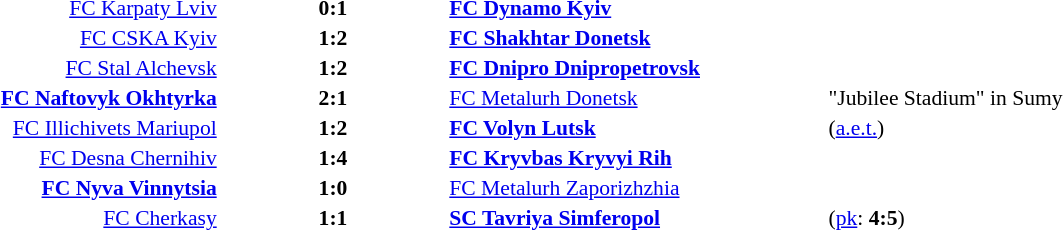<table width=100% cellspacing=1>
<tr>
<th width=20%></th>
<th width=12%></th>
<th width=20%></th>
<th></th>
</tr>
<tr style=font-size:90%>
<td align=right><a href='#'>FC Karpaty Lviv</a></td>
<td align=center><strong>0:1</strong></td>
<td><strong><a href='#'>FC Dynamo Kyiv</a></strong></td>
<td></td>
</tr>
<tr style=font-size:90%>
<td align=right><a href='#'>FC CSKA Kyiv</a></td>
<td align=center><strong>1:2</strong></td>
<td><strong><a href='#'>FC Shakhtar Donetsk</a></strong></td>
<td></td>
</tr>
<tr style=font-size:90%>
<td align=right><a href='#'>FC Stal Alchevsk</a></td>
<td align=center><strong>1:2</strong></td>
<td><strong><a href='#'>FC Dnipro Dnipropetrovsk</a></strong></td>
<td></td>
</tr>
<tr style=font-size:90%>
<td align=right><strong><a href='#'>FC Naftovyk Okhtyrka</a></strong></td>
<td align=center><strong>2:1</strong></td>
<td><a href='#'>FC Metalurh Donetsk</a></td>
<td>"Jubilee Stadium" in Sumy</td>
</tr>
<tr style=font-size:90%>
<td align=right><a href='#'>FC Illichivets Mariupol</a></td>
<td align=center><strong>1:2</strong></td>
<td><strong><a href='#'>FC Volyn Lutsk</a></strong></td>
<td>(<a href='#'>a.e.t.</a>)</td>
</tr>
<tr style=font-size:90%>
<td align=right><a href='#'>FC Desna Chernihiv</a></td>
<td align=center><strong>1:4</strong></td>
<td><strong><a href='#'>FC Kryvbas Kryvyi Rih</a></strong></td>
<td></td>
</tr>
<tr style=font-size:90%>
<td align=right><strong><a href='#'>FC Nyva Vinnytsia</a></strong></td>
<td align=center><strong>1:0</strong></td>
<td><a href='#'>FC Metalurh Zaporizhzhia</a></td>
<td></td>
</tr>
<tr style=font-size:90%>
<td align=right><a href='#'>FC Cherkasy</a></td>
<td align=center><strong>1:1</strong></td>
<td><strong><a href='#'>SC Tavriya Simferopol</a></strong></td>
<td>(<a href='#'>pk</a>: <strong>4:5</strong>)</td>
</tr>
</table>
